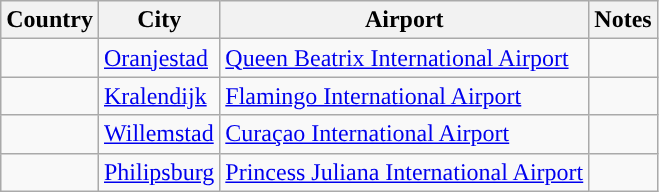<table class="sortable wikitable">
<tr>
<th>Country</th>
<th>City</th>
<th>Airport</th>
<th>Notes</th>
</tr>
<tr>
<td></td>
<td><a href='#'>Oranjestad</a></td>
<td><a href='#'>Queen Beatrix International Airport</a></td>
<td align=center></td>
</tr>
<tr>
<td></td>
<td><a href='#'>Kralendijk</a></td>
<td><a href='#'>Flamingo International Airport</a></td>
<td></td>
</tr>
<tr>
<td></td>
<td><a href='#'>Willemstad</a></td>
<td><a href='#'>Curaçao International Airport</a></td>
<td></td>
</tr>
<tr>
<td></td>
<td><a href='#'>Philipsburg</a></td>
<td><a href='#'>Princess Juliana International Airport</a></td>
<td></td>
</tr>
</table>
